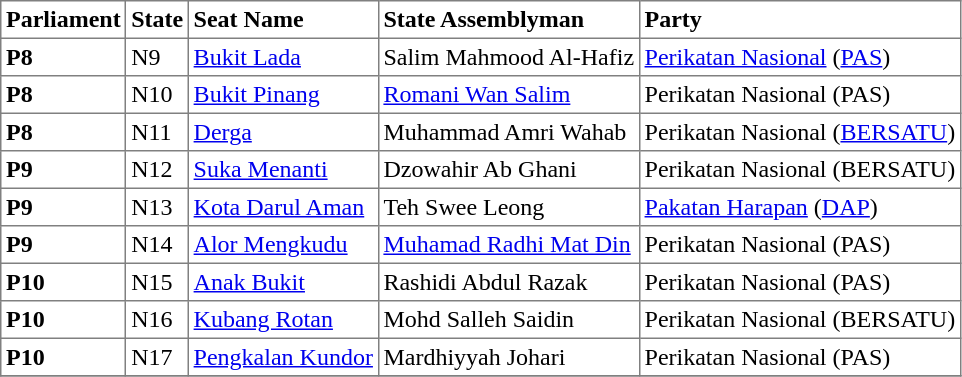<table class="toccolours sortable" border="1" cellpadding="3" style="border-collapse:collapse; text-align: left;">
<tr>
<th align="center">Parliament</th>
<th>State</th>
<th>Seat Name</th>
<th>State Assemblyman</th>
<th>Party</th>
</tr>
<tr>
<th align="left">P8</th>
<td>N9</td>
<td><a href='#'>Bukit Lada</a></td>
<td>Salim Mahmood Al-Hafiz</td>
<td><a href='#'>Perikatan Nasional</a> (<a href='#'>PAS</a>)</td>
</tr>
<tr>
<th>P8</th>
<td>N10</td>
<td><a href='#'>Bukit Pinang</a></td>
<td><a href='#'>Romani Wan Salim</a></td>
<td>Perikatan Nasional (PAS)</td>
</tr>
<tr>
<th>P8</th>
<td>N11</td>
<td><a href='#'>Derga</a></td>
<td>Muhammad Amri Wahab</td>
<td>Perikatan Nasional (<a href='#'>BERSATU</a>)</td>
</tr>
<tr>
<th align="left">P9</th>
<td>N12</td>
<td><a href='#'>Suka Menanti</a></td>
<td>Dzowahir Ab Ghani</td>
<td>Perikatan Nasional (BERSATU)</td>
</tr>
<tr>
<th align="left">P9</th>
<td>N13</td>
<td><a href='#'>Kota Darul Aman</a></td>
<td>Teh Swee Leong</td>
<td><a href='#'>Pakatan Harapan</a> (<a href='#'>DAP</a>)</td>
</tr>
<tr>
<th align="left">P9</th>
<td>N14</td>
<td><a href='#'>Alor Mengkudu</a></td>
<td><a href='#'>Muhamad Radhi Mat Din</a></td>
<td>Perikatan Nasional (PAS)</td>
</tr>
<tr>
<th align="left">P10</th>
<td>N15</td>
<td><a href='#'>Anak Bukit</a></td>
<td>Rashidi Abdul Razak</td>
<td>Perikatan Nasional (PAS)</td>
</tr>
<tr>
<th align="left">P10</th>
<td>N16</td>
<td><a href='#'>Kubang Rotan</a></td>
<td>Mohd Salleh Saidin</td>
<td>Perikatan Nasional (BERSATU)</td>
</tr>
<tr>
<th align="left">P10</th>
<td>N17</td>
<td><a href='#'>Pengkalan Kundor</a></td>
<td>Mardhiyyah Johari</td>
<td>Perikatan Nasional (PAS)</td>
</tr>
<tr>
</tr>
</table>
